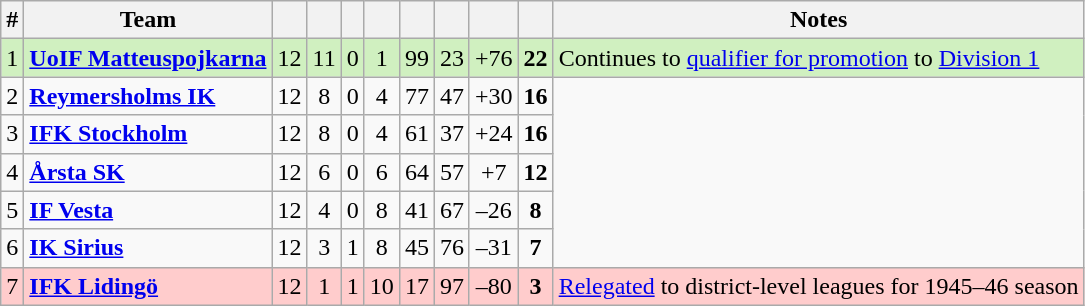<table class="wikitable sortable">
<tr>
<th>#</th>
<th>Team</th>
<th></th>
<th></th>
<th></th>
<th></th>
<th></th>
<th></th>
<th></th>
<th></th>
<th>Notes</th>
</tr>
<tr style="background: #D0F0C0;">
<td>1</td>
<td style="font-weight:bold;"><a href='#'>UoIF Matteuspojkarna</a></td>
<td style="text-align: center;">12</td>
<td style="text-align: center;">11</td>
<td style="text-align: center;">0</td>
<td style="text-align: center;">1</td>
<td style="text-align: center;">99</td>
<td style="text-align: center;">23</td>
<td style="text-align: center;">+76</td>
<td style="text-align: center; font-weight:bold;">22</td>
<td>Continues to <a href='#'>qualifier for promotion</a> to <a href='#'>Division 1</a></td>
</tr>
<tr>
<td>2</td>
<td style="font-weight:bold;"><a href='#'>Reymersholms IK</a></td>
<td style="text-align: center;">12</td>
<td style="text-align: center;">8</td>
<td style="text-align: center;">0</td>
<td style="text-align: center;">4</td>
<td style="text-align: center;">77</td>
<td style="text-align: center;">47</td>
<td style="text-align: center;">+30</td>
<td style="text-align: center; font-weight:bold;">16</td>
</tr>
<tr>
<td>3</td>
<td style="font-weight:bold;"><a href='#'>IFK Stockholm</a></td>
<td style="text-align: center;">12</td>
<td style="text-align: center;">8</td>
<td style="text-align: center;">0</td>
<td style="text-align: center;">4</td>
<td style="text-align: center;">61</td>
<td style="text-align: center;">37</td>
<td style="text-align: center;">+24</td>
<td style="text-align: center; font-weight:bold;">16</td>
</tr>
<tr>
<td>4</td>
<td style="font-weight:bold;"><a href='#'>Årsta SK</a></td>
<td style="text-align: center;">12</td>
<td style="text-align: center;">6</td>
<td style="text-align: center;">0</td>
<td style="text-align: center;">6</td>
<td style="text-align: center;">64</td>
<td style="text-align: center;">57</td>
<td style="text-align: center;">+7</td>
<td style="text-align: center; font-weight:bold;">12</td>
</tr>
<tr>
<td>5</td>
<td style="font-weight:bold;"><a href='#'>IF Vesta</a></td>
<td style="text-align: center;">12</td>
<td style="text-align: center;">4</td>
<td style="text-align: center;">0</td>
<td style="text-align: center;">8</td>
<td style="text-align: center;">41</td>
<td style="text-align: center;">67</td>
<td style="text-align: center;">–26</td>
<td style="text-align: center; font-weight:bold;">8</td>
</tr>
<tr>
<td>6</td>
<td style="font-weight:bold;"><a href='#'>IK Sirius</a></td>
<td style="text-align: center;">12</td>
<td style="text-align: center;">3</td>
<td style="text-align: center;">1</td>
<td style="text-align: center;">8</td>
<td style="text-align: center;">45</td>
<td style="text-align: center;">76</td>
<td style="text-align: center;">–31</td>
<td style="text-align: center; font-weight:bold;">7</td>
</tr>
<tr style="background: #FFCCCC;">
<td>7</td>
<td style="font-weight:bold;"><a href='#'>IFK Lidingö</a></td>
<td style="text-align: center;">12</td>
<td style="text-align: center;">1</td>
<td style="text-align: center;">1</td>
<td style="text-align: center;">10</td>
<td style="text-align: center;">17</td>
<td style="text-align: center;">97</td>
<td style="text-align: center;">–80</td>
<td style="text-align: center; font-weight:bold;">3</td>
<td><a href='#'>Relegated</a> to district-level leagues for 1945–46 season</td>
</tr>
</table>
